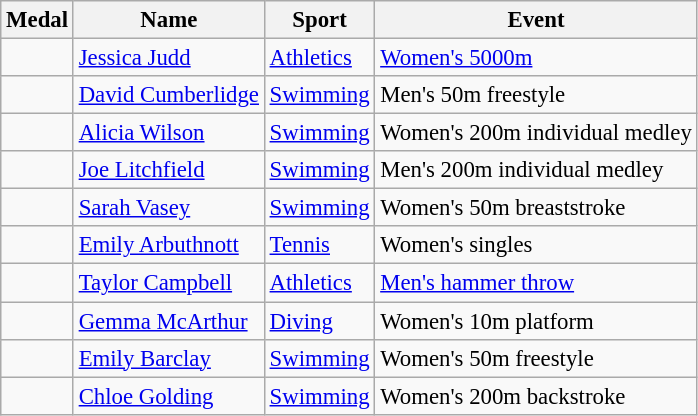<table class="wikitable sortable" style="font-size: 95%;">
<tr>
<th>Medal</th>
<th>Name</th>
<th>Sport</th>
<th>Event</th>
</tr>
<tr>
<td></td>
<td><a href='#'>Jessica Judd</a></td>
<td><a href='#'>Athletics</a></td>
<td><a href='#'>Women's 5000m</a></td>
</tr>
<tr>
<td></td>
<td><a href='#'>David Cumberlidge</a></td>
<td><a href='#'>Swimming</a></td>
<td>Men's 50m freestyle</td>
</tr>
<tr>
<td></td>
<td><a href='#'>Alicia Wilson</a></td>
<td><a href='#'>Swimming</a></td>
<td>Women's 200m individual medley</td>
</tr>
<tr>
<td></td>
<td><a href='#'>Joe Litchfield</a></td>
<td><a href='#'>Swimming</a></td>
<td>Men's 200m individual medley</td>
</tr>
<tr>
<td></td>
<td><a href='#'>Sarah Vasey</a></td>
<td><a href='#'>Swimming</a></td>
<td>Women's 50m breaststroke</td>
</tr>
<tr>
<td></td>
<td><a href='#'>Emily Arbuthnott</a></td>
<td><a href='#'>Tennis</a></td>
<td>Women's singles</td>
</tr>
<tr>
<td></td>
<td><a href='#'>Taylor Campbell</a></td>
<td><a href='#'>Athletics</a></td>
<td><a href='#'>Men's hammer throw</a></td>
</tr>
<tr>
<td></td>
<td><a href='#'>Gemma McArthur</a></td>
<td><a href='#'>Diving</a></td>
<td>Women's 10m platform</td>
</tr>
<tr>
<td></td>
<td><a href='#'>Emily Barclay</a></td>
<td><a href='#'>Swimming</a></td>
<td>Women's 50m freestyle</td>
</tr>
<tr>
<td></td>
<td><a href='#'>Chloe Golding</a></td>
<td><a href='#'>Swimming</a></td>
<td>Women's 200m backstroke</td>
</tr>
</table>
